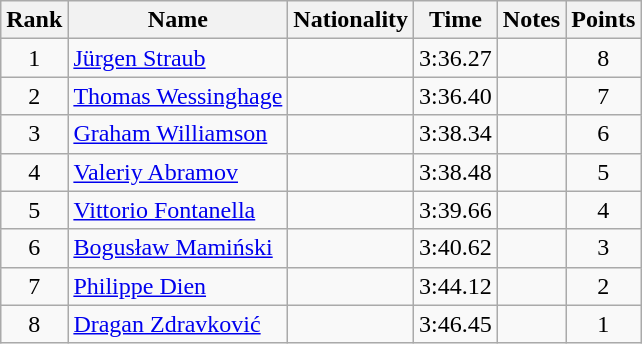<table class="wikitable sortable" style="text-align:center">
<tr>
<th>Rank</th>
<th>Name</th>
<th>Nationality</th>
<th>Time</th>
<th>Notes</th>
<th>Points</th>
</tr>
<tr>
<td>1</td>
<td align=left><a href='#'>Jürgen Straub</a></td>
<td align=left></td>
<td>3:36.27</td>
<td></td>
<td>8</td>
</tr>
<tr>
<td>2</td>
<td align=left><a href='#'>Thomas Wessinghage</a></td>
<td align=left></td>
<td>3:36.40</td>
<td></td>
<td>7</td>
</tr>
<tr>
<td>3</td>
<td align=left><a href='#'>Graham Williamson</a></td>
<td align=left></td>
<td>3:38.34</td>
<td></td>
<td>6</td>
</tr>
<tr>
<td>4</td>
<td align=left><a href='#'>Valeriy Abramov</a></td>
<td align=left></td>
<td>3:38.48</td>
<td></td>
<td>5</td>
</tr>
<tr>
<td>5</td>
<td align=left><a href='#'>Vittorio Fontanella</a></td>
<td align=left></td>
<td>3:39.66</td>
<td></td>
<td>4</td>
</tr>
<tr>
<td>6</td>
<td align=left><a href='#'>Bogusław Mamiński</a></td>
<td align=left></td>
<td>3:40.62</td>
<td></td>
<td>3</td>
</tr>
<tr>
<td>7</td>
<td align=left><a href='#'>Philippe Dien</a></td>
<td align=left></td>
<td>3:44.12</td>
<td></td>
<td>2</td>
</tr>
<tr>
<td>8</td>
<td align=left><a href='#'>Dragan Zdravković</a></td>
<td align=left></td>
<td>3:46.45</td>
<td></td>
<td>1</td>
</tr>
</table>
